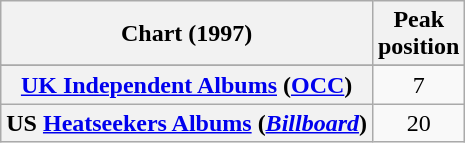<table class="wikitable sortable plainrowheaders" style="text-align:center">
<tr>
<th scope="col">Chart (1997)</th>
<th scope="col">Peak<br>position</th>
</tr>
<tr>
</tr>
<tr>
</tr>
<tr>
<th scope="row"><a href='#'>UK Independent Albums</a> (<a href='#'>OCC</a>)</th>
<td>7</td>
</tr>
<tr>
<th scope="row">US <a href='#'>Heatseekers Albums</a> (<em><a href='#'>Billboard</a></em>)</th>
<td>20</td>
</tr>
</table>
